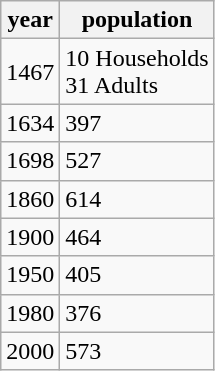<table class="wikitable">
<tr>
<th>year</th>
<th>population</th>
</tr>
<tr>
<td>1467</td>
<td>10 Households<br> 31 Adults</td>
</tr>
<tr>
<td>1634</td>
<td>397</td>
</tr>
<tr>
<td>1698</td>
<td>527</td>
</tr>
<tr>
<td>1860</td>
<td>614</td>
</tr>
<tr>
<td>1900</td>
<td>464</td>
</tr>
<tr>
<td>1950</td>
<td>405</td>
</tr>
<tr>
<td>1980</td>
<td>376</td>
</tr>
<tr>
<td>2000</td>
<td>573</td>
</tr>
</table>
